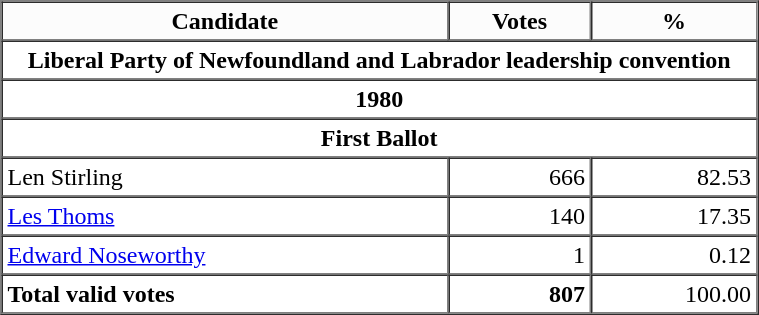<table border="1" cellpadding="3" cellspacing="0" style="border-collapse: collapse border-color: #444444" width="40%">
<tr bgcolor=#fcfcfc>
<th>Candidate</th>
<th>Votes</th>
<th>%</th>
</tr>
<tr>
<td colspan="3" align="center"><strong>Liberal Party of Newfoundland and Labrador leadership convention</strong></td>
</tr>
<tr>
<td colspan="3" align="center"><strong>1980</strong></td>
</tr>
<tr>
<td colspan="3" align="center"><strong>First Ballot</strong></td>
</tr>
<tr>
<td>Len Stirling</td>
<td align=right>666</td>
<td align=right>82.53</td>
</tr>
<tr>
<td><a href='#'>Les Thoms</a></td>
<td align=right>140</td>
<td align=right>17.35</td>
</tr>
<tr>
<td><a href='#'>Edward Noseworthy</a></td>
<td align=right>1</td>
<td align=right>0.12</td>
</tr>
<tr>
<td><strong>Total valid votes</strong></td>
<td align=right><strong>807</strong></td>
<td align=right>100.00</td>
</tr>
</table>
